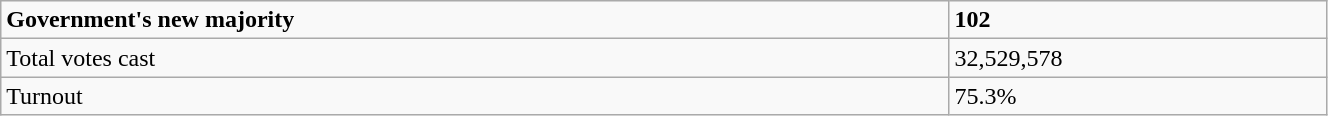<table class="wikitable" style="width:70%">
<tr>
<td><strong>Government's new majority</strong></td>
<td><strong>102</strong></td>
</tr>
<tr>
<td>Total votes cast</td>
<td>32,529,578</td>
</tr>
<tr>
<td>Turnout</td>
<td>75.3%</td>
</tr>
</table>
